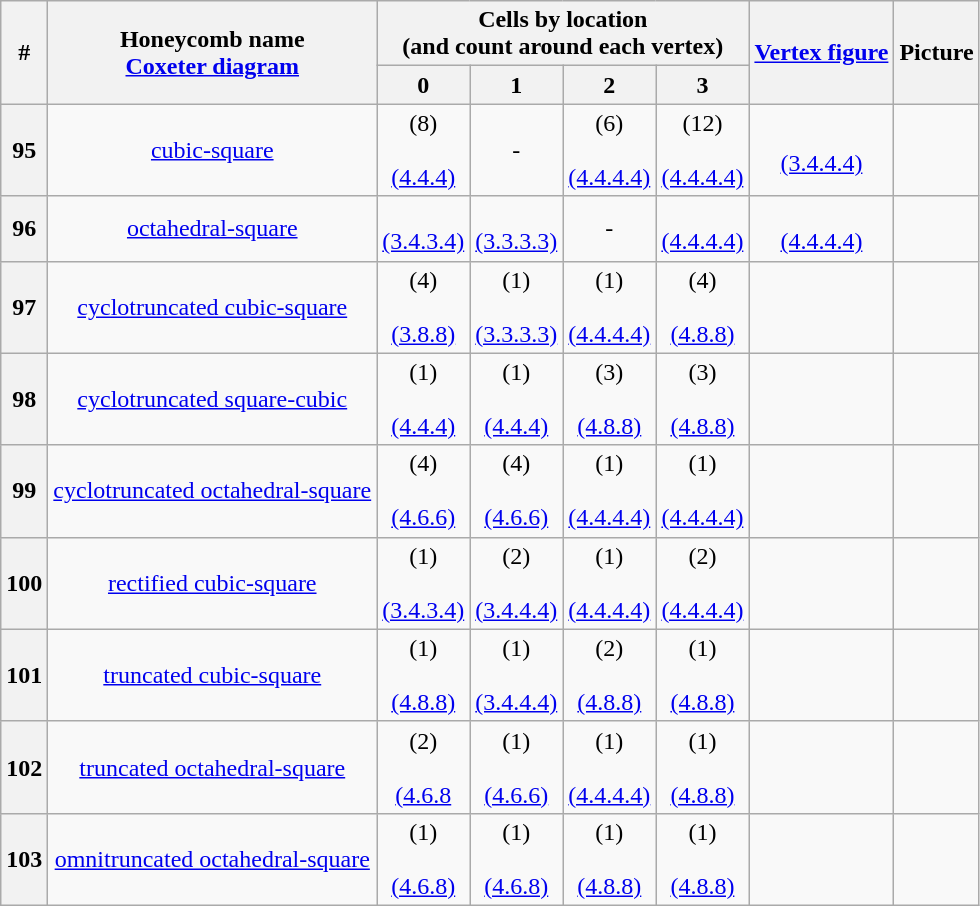<table class="wikitable">
<tr>
<th rowspan=2>#</th>
<th rowspan=2>Honeycomb name<br><a href='#'>Coxeter diagram</a></th>
<th colspan=4>Cells by location<br>(and count around each vertex)</th>
<th rowspan=2><a href='#'>Vertex figure</a></th>
<th rowspan=2>Picture</th>
</tr>
<tr>
<th>0<br></th>
<th>1<br></th>
<th>2<br></th>
<th>3<br></th>
</tr>
<tr align=center>
<th>95</th>
<td><a href='#'>cubic-square</a><br></td>
<td>(8)<br><br><a href='#'>(4.4.4)</a><br></td>
<td>-</td>
<td>(6)<br><br><a href='#'>(4.4.4.4)</a><br></td>
<td>(12)<br><br><a href='#'>(4.4.4.4)</a><br></td>
<td><br><a href='#'>(3.4.4.4)</a></td>
<td></td>
</tr>
<tr align=center>
<th>96</th>
<td><a href='#'>octahedral-square</a><br></td>
<td><br><a href='#'>(3.4.3.4)</a><br></td>
<td><br><a href='#'>(3.3.3.3)</a><br></td>
<td>-</td>
<td><br><a href='#'>(4.4.4.4)</a><br></td>
<td><br><a href='#'>(4.4.4.4)</a></td>
<td></td>
</tr>
<tr align=center>
<th>97</th>
<td><a href='#'>cyclotruncated cubic-square</a><br></td>
<td>(4)<br><br><a href='#'>(3.8.8)</a><br></td>
<td>(1)<br><br><a href='#'>(3.3.3.3)</a><br></td>
<td>(1)<br><br><a href='#'>(4.4.4.4)</a><br></td>
<td>(4)<br><br><a href='#'>(4.8.8)</a><br></td>
<td></td>
<td></td>
</tr>
<tr align=center>
<th>98</th>
<td><a href='#'>cyclotruncated square-cubic</a><br></td>
<td>(1)<br><br><a href='#'>(4.4.4)</a><br></td>
<td>(1)<br><br><a href='#'>(4.4.4)</a><br></td>
<td>(3)<br><br><a href='#'>(4.8.8)</a><br></td>
<td>(3)<br><br><a href='#'>(4.8.8)</a><br></td>
<td></td>
<td></td>
</tr>
<tr align=center>
<th>99</th>
<td><a href='#'>cyclotruncated octahedral-square</a><br></td>
<td>(4)<br><br><a href='#'>(4.6.6)</a><br></td>
<td>(4)<br><br><a href='#'>(4.6.6)</a><br></td>
<td>(1)<br><br><a href='#'>(4.4.4.4)</a><br></td>
<td>(1)<br><br><a href='#'>(4.4.4.4)</a><br></td>
<td></td>
<td></td>
</tr>
<tr align=center>
<th>100</th>
<td><a href='#'>rectified cubic-square</a><br></td>
<td>(1)<br><br><a href='#'>(3.4.3.4)</a><br></td>
<td>(2)<br><br><a href='#'>(3.4.4.4)</a><br></td>
<td>(1)<br><br><a href='#'>(4.4.4.4)</a><br></td>
<td>(2)<br><br><a href='#'>(4.4.4.4)</a><br></td>
<td></td>
<td></td>
</tr>
<tr align=center>
<th>101</th>
<td><a href='#'>truncated cubic-square</a><br></td>
<td>(1)<br><br><a href='#'>(4.8.8)</a><br></td>
<td>(1)<br><br><a href='#'>(3.4.4.4)</a><br></td>
<td>(2)<br><br><a href='#'>(4.8.8)</a><br></td>
<td>(1)<br><br><a href='#'>(4.8.8)</a><br></td>
<td></td>
<td></td>
</tr>
<tr align=center>
<th>102</th>
<td><a href='#'>truncated octahedral-square</a><br></td>
<td>(2)<br><br><a href='#'>(4.6.8</a><br></td>
<td>(1)<br><br><a href='#'>(4.6.6)</a><br></td>
<td>(1)<br><br><a href='#'>(4.4.4.4)</a><br></td>
<td>(1)<br><br><a href='#'>(4.8.8)</a><br></td>
<td></td>
<td></td>
</tr>
<tr align=center>
<th>103</th>
<td><a href='#'>omnitruncated octahedral-square</a><br></td>
<td>(1)<br><br><a href='#'>(4.6.8)</a><br></td>
<td>(1)<br><br><a href='#'>(4.6.8)</a><br></td>
<td>(1)<br><br><a href='#'>(4.8.8)</a><br></td>
<td>(1)<br><br><a href='#'>(4.8.8)</a><br></td>
<td></td>
<td></td>
</tr>
</table>
